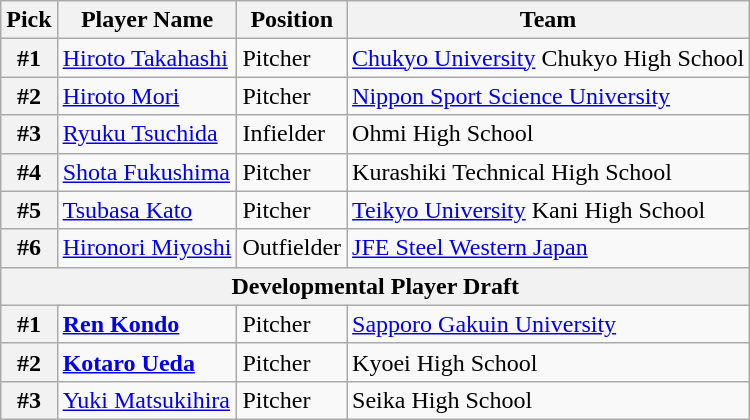<table class="wikitable">
<tr>
<th>Pick</th>
<th>Player Name</th>
<th>Position</th>
<th>Team</th>
</tr>
<tr>
<th>#1</th>
<td><a href='#'>Hiroto Takahashi</a></td>
<td>Pitcher</td>
<td><a href='#'>Chukyo University</a> Chukyo High School</td>
</tr>
<tr>
<th>#2</th>
<td><a href='#'>Hiroto Mori</a></td>
<td>Pitcher</td>
<td><a href='#'>Nippon Sport Science University</a></td>
</tr>
<tr>
<th>#3</th>
<td><a href='#'>Ryuku Tsuchida</a></td>
<td>Infielder</td>
<td>Ohmi High School</td>
</tr>
<tr>
<th>#4</th>
<td><a href='#'>Shota Fukushima</a></td>
<td>Pitcher</td>
<td>Kurashiki Technical High School</td>
</tr>
<tr>
<th>#5</th>
<td><a href='#'>Tsubasa Kato</a></td>
<td>Pitcher</td>
<td><a href='#'>Teikyo University</a> Kani High School</td>
</tr>
<tr>
<th>#6</th>
<td><a href='#'>Hironori Miyoshi</a></td>
<td>Outfielder</td>
<td><a href='#'>JFE Steel Western Japan</a></td>
</tr>
<tr>
<th colspan="5">Developmental Player Draft</th>
</tr>
<tr>
<th>#1</th>
<td><strong><a href='#'>Ren Kondo</a></strong></td>
<td>Pitcher</td>
<td><a href='#'>Sapporo Gakuin University</a></td>
</tr>
<tr>
<th>#2</th>
<td><strong><a href='#'>Kotaro Ueda</a></strong></td>
<td>Pitcher</td>
<td>Kyoei High School</td>
</tr>
<tr>
<th>#3</th>
<td><a href='#'>Yuki Matsukihira</a></td>
<td>Pitcher</td>
<td>Seika High School</td>
</tr>
</table>
